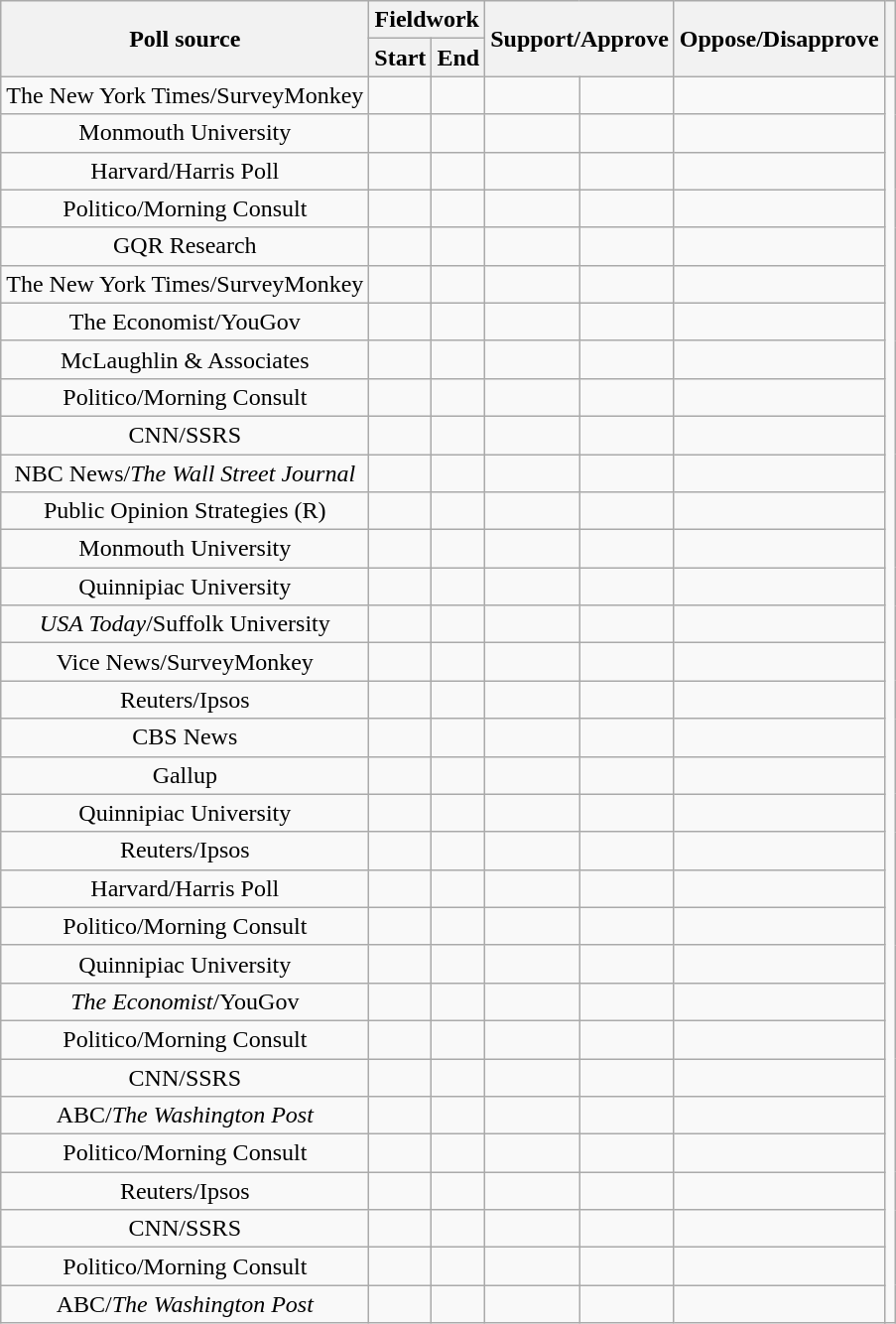<table class="wikitable sortable" style="text-align:center;">
<tr>
<th rowspan="2">Poll source</th>
<th colspan="2">Fieldwork</th>
<th colspan="2" rowspan="2">Support/Approve</th>
<th colspan="2" rowspan="2">Oppose/Disapprove</th>
<th class="unsortable" rowspan="2"></th>
</tr>
<tr>
<th>Start</th>
<th>End</th>
</tr>
<tr>
<td>The New York Times/SurveyMonkey</td>
<td></td>
<td></td>
<td></td>
<td></td>
<td></td>
</tr>
<tr>
<td>Monmouth University</td>
<td></td>
<td></td>
<td></td>
<td></td>
<td></td>
</tr>
<tr>
<td>Harvard/Harris Poll</td>
<td></td>
<td></td>
<td></td>
<td></td>
<td></td>
</tr>
<tr>
<td>Politico/Morning Consult</td>
<td></td>
<td></td>
<td></td>
<td></td>
<td></td>
</tr>
<tr>
<td>GQR Research</td>
<td></td>
<td></td>
<td></td>
<td></td>
<td></td>
</tr>
<tr>
<td>The New York Times/SurveyMonkey</td>
<td></td>
<td></td>
<td></td>
<td></td>
<td></td>
</tr>
<tr>
<td>The Economist/YouGov</td>
<td></td>
<td></td>
<td></td>
<td></td>
<td></td>
</tr>
<tr>
<td>McLaughlin & Associates</td>
<td></td>
<td></td>
<td></td>
<td></td>
<td></td>
</tr>
<tr>
<td>Politico/Morning Consult</td>
<td></td>
<td></td>
<td></td>
<td></td>
<td></td>
</tr>
<tr>
<td>CNN/SSRS</td>
<td></td>
<td></td>
<td></td>
<td></td>
<td></td>
</tr>
<tr>
<td>NBC News/<em>The Wall Street Journal</em></td>
<td></td>
<td></td>
<td></td>
<td></td>
<td></td>
</tr>
<tr>
<td>Public Opinion Strategies (R)</td>
<td></td>
<td></td>
<td></td>
<td></td>
<td></td>
</tr>
<tr>
<td>Monmouth University</td>
<td></td>
<td></td>
<td></td>
<td></td>
<td></td>
</tr>
<tr>
<td>Quinnipiac University</td>
<td></td>
<td></td>
<td></td>
<td></td>
<td></td>
</tr>
<tr>
<td><em>USA Today</em>/Suffolk University</td>
<td></td>
<td></td>
<td></td>
<td></td>
<td></td>
</tr>
<tr>
<td>Vice News/SurveyMonkey</td>
<td></td>
<td></td>
<td></td>
<td></td>
<td></td>
</tr>
<tr>
<td>Reuters/Ipsos</td>
<td></td>
<td></td>
<td></td>
<td></td>
<td></td>
</tr>
<tr>
<td>CBS News</td>
<td></td>
<td></td>
<td></td>
<td></td>
<td></td>
</tr>
<tr>
<td>Gallup</td>
<td></td>
<td></td>
<td></td>
<td></td>
<td></td>
</tr>
<tr>
<td>Quinnipiac University</td>
<td></td>
<td></td>
<td></td>
<td></td>
<td></td>
</tr>
<tr>
<td>Reuters/Ipsos</td>
<td></td>
<td></td>
<td></td>
<td></td>
<td></td>
</tr>
<tr>
<td>Harvard/Harris Poll</td>
<td></td>
<td></td>
<td></td>
<td></td>
<td></td>
</tr>
<tr>
<td>Politico/Morning Consult</td>
<td></td>
<td></td>
<td></td>
<td></td>
<td></td>
</tr>
<tr>
<td>Quinnipiac University</td>
<td></td>
<td></td>
<td></td>
<td></td>
<td></td>
</tr>
<tr>
<td><em>The Economist</em>/YouGov</td>
<td></td>
<td></td>
<td></td>
<td></td>
<td></td>
</tr>
<tr>
<td>Politico/Morning Consult</td>
<td></td>
<td></td>
<td></td>
<td></td>
<td></td>
</tr>
<tr>
<td>CNN/SSRS</td>
<td></td>
<td></td>
<td></td>
<td></td>
<td></td>
</tr>
<tr>
<td>ABC/<em>The Washington Post</em></td>
<td></td>
<td></td>
<td></td>
<td></td>
<td></td>
</tr>
<tr>
<td>Politico/Morning Consult</td>
<td></td>
<td></td>
<td></td>
<td></td>
<td></td>
</tr>
<tr>
<td>Reuters/Ipsos</td>
<td></td>
<td></td>
<td></td>
<td></td>
<td></td>
</tr>
<tr>
<td>CNN/SSRS</td>
<td></td>
<td></td>
<td></td>
<td></td>
<td></td>
</tr>
<tr>
<td>Politico/Morning Consult</td>
<td></td>
<td></td>
<td></td>
<td></td>
<td></td>
</tr>
<tr>
<td>ABC/<em>The Washington Post</em></td>
<td></td>
<td></td>
<td></td>
<td></td>
<td></td>
</tr>
</table>
